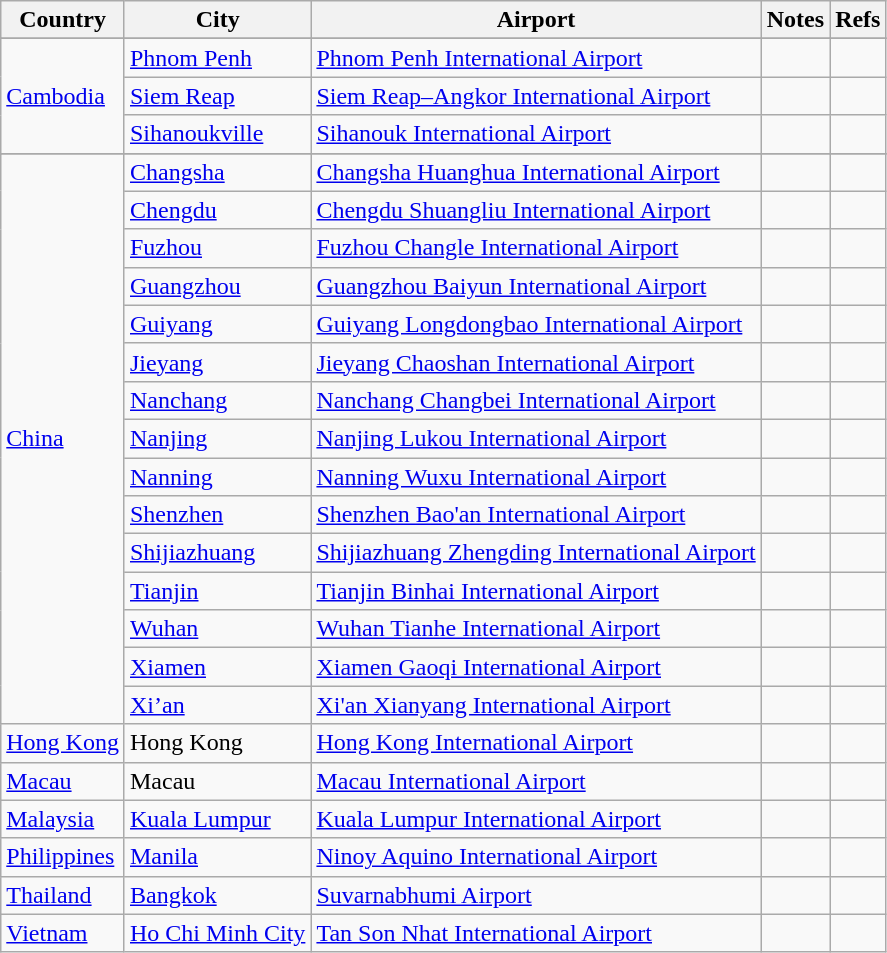<table class="sortable wikitable">
<tr>
<th>Country</th>
<th>City</th>
<th>Airport</th>
<th>Notes</th>
<th>Refs</th>
</tr>
<tr>
</tr>
<tr>
<td rowspan="3"><a href='#'>Cambodia</a></td>
<td><a href='#'>Phnom Penh</a></td>
<td><a href='#'>Phnom Penh International Airport</a></td>
<td></td>
<td align=center></td>
</tr>
<tr>
<td><a href='#'>Siem Reap</a></td>
<td><a href='#'>Siem Reap–Angkor International Airport</a></td>
<td></td>
<td align=center></td>
</tr>
<tr>
<td><a href='#'>Sihanoukville</a></td>
<td><a href='#'>Sihanouk International Airport</a></td>
<td></td>
<td align=center></td>
</tr>
<tr style="background:#ddd;">
</tr>
<tr>
<td rowspan="15"><a href='#'>China</a></td>
<td><a href='#'>Changsha</a></td>
<td><a href='#'>Changsha Huanghua International Airport</a></td>
<td></td>
<td align=center></td>
</tr>
<tr>
<td><a href='#'>Chengdu</a></td>
<td><a href='#'>Chengdu Shuangliu International Airport</a></td>
<td></td>
<td align=center></td>
</tr>
<tr>
<td><a href='#'>Fuzhou</a></td>
<td><a href='#'>Fuzhou Changle International Airport</a></td>
<td></td>
<td align=center></td>
</tr>
<tr>
<td><a href='#'>Guangzhou</a></td>
<td><a href='#'>Guangzhou Baiyun International Airport</a></td>
<td></td>
<td align=center></td>
</tr>
<tr>
<td><a href='#'>Guiyang</a></td>
<td><a href='#'>Guiyang Longdongbao International Airport</a></td>
<td></td>
<td align=center></td>
</tr>
<tr>
<td><a href='#'>Jieyang</a></td>
<td><a href='#'>Jieyang Chaoshan International Airport</a></td>
<td></td>
<td align=center></td>
</tr>
<tr>
<td><a href='#'>Nanchang</a></td>
<td><a href='#'>Nanchang Changbei International Airport</a></td>
<td></td>
<td align=center></td>
</tr>
<tr>
<td><a href='#'>Nanjing</a></td>
<td><a href='#'>Nanjing Lukou International Airport</a></td>
<td></td>
<td align=center></td>
</tr>
<tr>
<td><a href='#'>Nanning</a></td>
<td><a href='#'>Nanning Wuxu International Airport</a></td>
<td></td>
<td align=center></td>
</tr>
<tr>
<td><a href='#'>Shenzhen</a></td>
<td><a href='#'>Shenzhen Bao'an International Airport</a></td>
<td></td>
<td align=center></td>
</tr>
<tr>
<td><a href='#'>Shijiazhuang</a></td>
<td><a href='#'>Shijiazhuang Zhengding International Airport</a></td>
<td></td>
<td align=center></td>
</tr>
<tr>
<td><a href='#'>Tianjin</a></td>
<td><a href='#'>Tianjin Binhai International Airport</a></td>
<td></td>
<td align=center></td>
</tr>
<tr>
<td><a href='#'>Wuhan</a></td>
<td><a href='#'>Wuhan Tianhe International Airport</a></td>
<td></td>
<td align=center></td>
</tr>
<tr>
<td><a href='#'>Xiamen</a></td>
<td><a href='#'>Xiamen Gaoqi International Airport</a></td>
<td></td>
<td align=center></td>
</tr>
<tr>
<td><a href='#'>Xi’an</a></td>
<td><a href='#'>Xi'an Xianyang International Airport</a></td>
<td></td>
<td align=center></td>
</tr>
<tr>
<td><a href='#'>Hong Kong</a></td>
<td>Hong Kong</td>
<td><a href='#'>Hong Kong International Airport</a></td>
<td></td>
<td align=center></td>
</tr>
<tr>
<td><a href='#'>Macau</a></td>
<td>Macau</td>
<td><a href='#'>Macau International Airport</a></td>
<td></td>
<td align=center></td>
</tr>
<tr>
<td><a href='#'>Malaysia</a></td>
<td><a href='#'>Kuala Lumpur</a></td>
<td><a href='#'>Kuala Lumpur International Airport</a></td>
<td></td>
<td align=center></td>
</tr>
<tr>
<td><a href='#'>Philippines</a></td>
<td><a href='#'>Manila</a></td>
<td><a href='#'>Ninoy Aquino International Airport</a></td>
<td></td>
<td align=center></td>
</tr>
<tr>
<td><a href='#'>Thailand</a></td>
<td><a href='#'>Bangkok</a></td>
<td><a href='#'>Suvarnabhumi Airport</a></td>
<td></td>
<td align=center></td>
</tr>
<tr>
<td><a href='#'>Vietnam</a></td>
<td><a href='#'>Ho Chi Minh City</a></td>
<td><a href='#'>Tan Son Nhat International Airport</a></td>
<td></td>
<td></td>
</tr>
</table>
